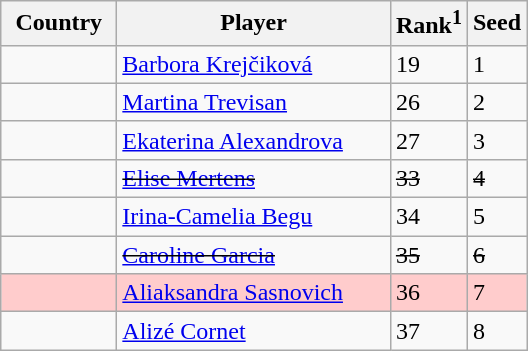<table class="wikitable">
<tr>
<th width="70">Country</th>
<th width="175">Player</th>
<th>Rank<sup>1</sup></th>
<th>Seed</th>
</tr>
<tr>
<td></td>
<td><a href='#'>Barbora Krejčiková</a></td>
<td>19</td>
<td>1</td>
</tr>
<tr>
<td></td>
<td><a href='#'>Martina Trevisan</a></td>
<td>26</td>
<td>2</td>
</tr>
<tr>
<td></td>
<td><a href='#'>Ekaterina Alexandrova</a></td>
<td>27</td>
<td>3</td>
</tr>
<tr>
<td><s></s></td>
<td><s><a href='#'>Elise Mertens</a></s></td>
<td><s>33</s></td>
<td><s>4</s></td>
</tr>
<tr>
<td></td>
<td><a href='#'>Irina-Camelia Begu</a></td>
<td>34</td>
<td>5</td>
</tr>
<tr>
<td><s></s></td>
<td><s><a href='#'>Caroline Garcia</a></s></td>
<td><s>35</s></td>
<td><s>6</s></td>
</tr>
<tr style="background:#fcc;">
<td></td>
<td><a href='#'>Aliaksandra Sasnovich</a></td>
<td>36</td>
<td>7</td>
</tr>
<tr>
<td></td>
<td><a href='#'>Alizé Cornet</a></td>
<td>37</td>
<td>8</td>
</tr>
</table>
